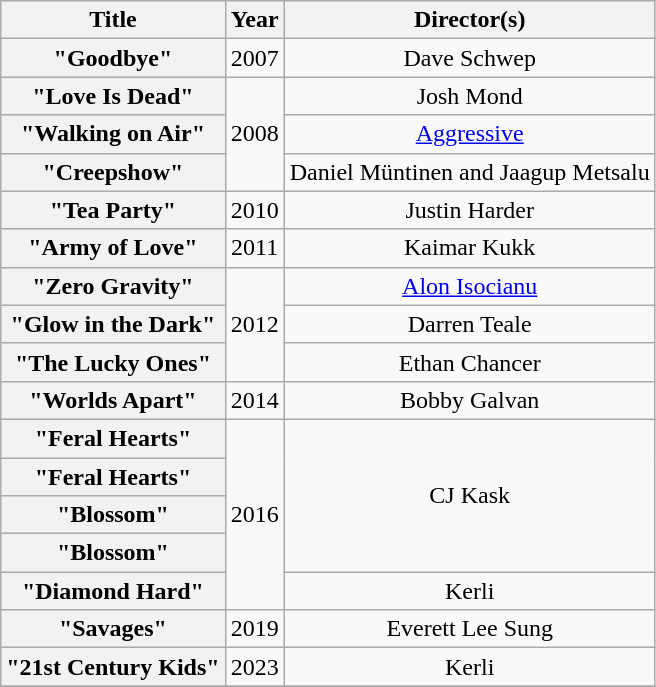<table class="wikitable plainrowheaders" style="text-align:center">
<tr>
<th scope="col">Title</th>
<th scope="col">Year</th>
<th scope="col">Director(s)</th>
</tr>
<tr>
<th scope="row">"Goodbye"</th>
<td>2007</td>
<td>Dave Schwep</td>
</tr>
<tr>
<th scope="row">"Love Is Dead"</th>
<td rowspan="3">2008</td>
<td>Josh Mond</td>
</tr>
<tr>
<th scope="row">"Walking on Air"</th>
<td><a href='#'>Aggressive</a></td>
</tr>
<tr>
<th scope="row">"Creepshow"</th>
<td>Daniel Müntinen and Jaagup Metsalu</td>
</tr>
<tr>
<th scope="row">"Tea Party"</th>
<td>2010</td>
<td>Justin Harder</td>
</tr>
<tr>
<th scope="row">"Army of Love"</th>
<td>2011</td>
<td>Kaimar Kukk</td>
</tr>
<tr>
<th scope="row">"Zero Gravity"</th>
<td rowspan="3">2012</td>
<td><a href='#'>Alon Isocianu</a></td>
</tr>
<tr>
<th scope="row">"Glow in the Dark"<br></th>
<td>Darren Teale</td>
</tr>
<tr>
<th scope="row">"The Lucky Ones"</th>
<td>Ethan Chancer</td>
</tr>
<tr>
<th scope="row">"Worlds Apart"<br></th>
<td>2014</td>
<td>Bobby Galvan</td>
</tr>
<tr>
<th scope="row">"Feral Hearts"</th>
<td rowspan="5">2016</td>
<td rowspan="4">CJ Kask</td>
</tr>
<tr>
<th scope="row">"Feral Hearts" </th>
</tr>
<tr>
<th scope="row">"Blossom"</th>
</tr>
<tr>
<th scope="row">"Blossom" </th>
</tr>
<tr>
<th scope="row">"Diamond Hard"</th>
<td>Kerli</td>
</tr>
<tr>
<th scope="row">"Savages"</th>
<td>2019</td>
<td>Everett Lee Sung</td>
</tr>
<tr>
<th scope="row">"21st Century Kids"</th>
<td>2023</td>
<td>Kerli</td>
</tr>
<tr>
</tr>
</table>
